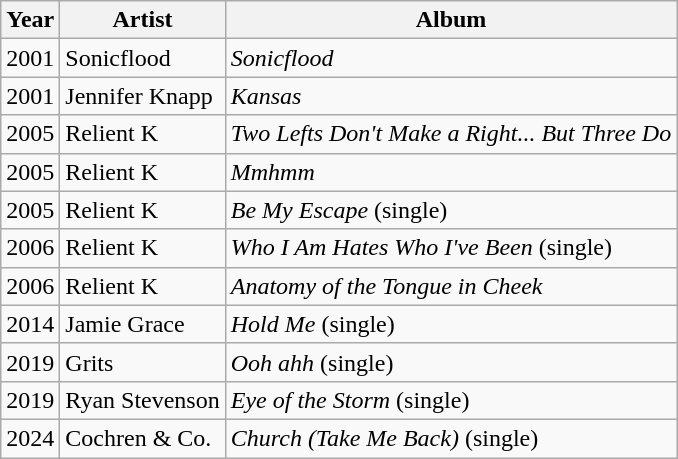<table class="wikitable">
<tr>
<th>Year</th>
<th>Artist</th>
<th>Album</th>
</tr>
<tr>
<td>2001</td>
<td>Sonicflood</td>
<td><em>Sonicflood</em></td>
</tr>
<tr>
<td>2001</td>
<td>Jennifer Knapp</td>
<td><em>Kansas</em></td>
</tr>
<tr>
<td>2005</td>
<td>Relient K</td>
<td><em>Two Lefts Don't Make a Right... But Three Do</em></td>
</tr>
<tr>
<td>2005</td>
<td>Relient K</td>
<td><em>Mmhmm</em></td>
</tr>
<tr>
<td>2005</td>
<td>Relient K</td>
<td><em>Be My Escape</em> (single)</td>
</tr>
<tr>
<td>2006</td>
<td>Relient K</td>
<td><em>Who I Am Hates Who I've Been</em> (single)</td>
</tr>
<tr>
<td>2006</td>
<td>Relient K</td>
<td><em>Anatomy of the Tongue in Cheek</em></td>
</tr>
<tr>
<td>2014</td>
<td>Jamie Grace</td>
<td><em>Hold Me</em> (single)</td>
</tr>
<tr>
<td>2019</td>
<td>Grits</td>
<td><em>Ooh ahh</em> (single)</td>
</tr>
<tr>
<td>2019</td>
<td>Ryan Stevenson</td>
<td><em>Eye of the Storm</em> (single)</td>
</tr>
<tr>
<td>2024</td>
<td>Cochren & Co.</td>
<td><em>Church (Take Me Back)</em> (single)</td>
</tr>
</table>
